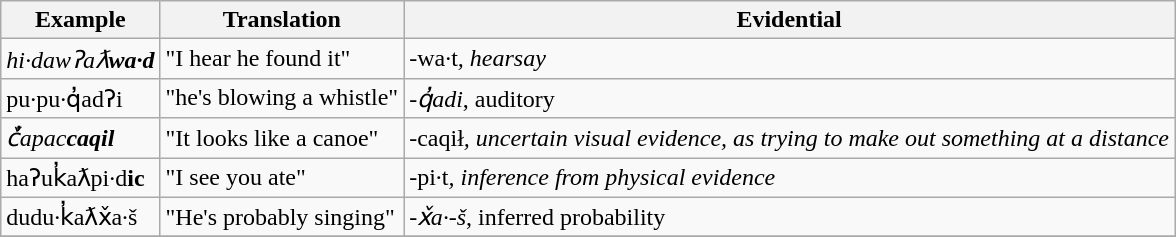<table class="wikitable">
<tr>
<th>Example</th>
<th>Translation</th>
<th>Evidential</th>
</tr>
<tr>
<td><em>hi·dawʔaƛ<strong>wa·d<strong><em></td>
<td>"I hear he found it"</td>
<td></em>-wa·t<em>, hearsay</td>
</tr>
<tr>
<td></em>pu·pu·</strong>q̓adʔi</em></strong></td>
<td>"he's blowing a whistle"</td>
<td><em>-q̓adi</em>, auditory</td>
</tr>
<tr>
<td><em>č̓apac<strong>caqil<strong><em></td>
<td>"It looks like a canoe"</td>
<td></em>-caqił<em>, uncertain visual evidence, as trying to make out something at a distance</td>
</tr>
<tr>
<td></em>haʔuk̓aƛ</strong>pi·d<strong>ic<em></td>
<td>"I see you ate"</td>
<td></em>-pi·t<em>, inference from physical evidence</td>
</tr>
<tr>
<td></em>dudu·k̓aƛ</strong>x̌a·š</em></strong></td>
<td>"He's probably singing"</td>
<td><em>-x̌a·-š</em>, inferred probability</td>
</tr>
<tr>
</tr>
</table>
